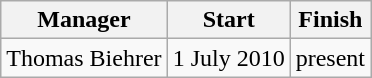<table class="wikitable">
<tr>
<th>Manager</th>
<th>Start</th>
<th>Finish</th>
</tr>
<tr align="center">
<td align="left">Thomas Biehrer</td>
<td>1 July 2010</td>
<td>present</td>
</tr>
</table>
